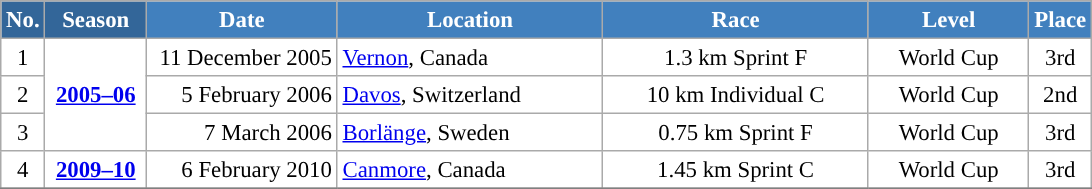<table class="wikitable sortable" style="font-size:95%; text-align:center; border:grey solid 1px; border-collapse:collapse; background:#ffffff;">
<tr style="background:#efefef;">
<th style="background-color:#369; color:white;">No.</th>
<th style="background-color:#369; color:white;">Season</th>
<th style="background-color:#4180be; color:white; width:120px;">Date</th>
<th style="background-color:#4180be; color:white; width:170px;">Location</th>
<th style="background-color:#4180be; color:white; width:170px;">Race</th>
<th style="background-color:#4180be; color:white; width:100px;">Level</th>
<th style="background-color:#4180be; color:white;">Place</th>
</tr>
<tr>
<td align=center>1</td>
<td rowspan=3 align=center><strong> <a href='#'>2005–06</a> </strong></td>
<td align=right>11 December 2005</td>
<td align=left> <a href='#'>Vernon</a>, Canada</td>
<td>1.3 km Sprint F</td>
<td>World Cup</td>
<td>3rd</td>
</tr>
<tr>
<td align=center>2</td>
<td align=right>5 February 2006</td>
<td align=left> <a href='#'>Davos</a>, Switzerland</td>
<td>10 km Individual C</td>
<td>World Cup</td>
<td>2nd</td>
</tr>
<tr>
<td align=center>3</td>
<td align=right>7 March 2006</td>
<td align=left> <a href='#'>Borlänge</a>, Sweden</td>
<td>0.75 km Sprint F</td>
<td>World Cup</td>
<td>3rd</td>
</tr>
<tr>
<td align=center>4</td>
<td rowspan=1 align=center><strong> <a href='#'>2009–10</a> </strong></td>
<td align=right>6 February 2010</td>
<td align=left> <a href='#'>Canmore</a>, Canada</td>
<td>1.45 km Sprint C</td>
<td>World Cup</td>
<td>3rd</td>
</tr>
<tr>
</tr>
</table>
